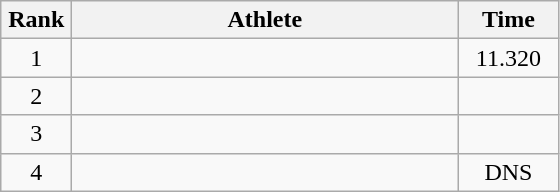<table class=wikitable style="text-align:center">
<tr>
<th width=40>Rank</th>
<th width=250>Athlete</th>
<th width=60>Time</th>
</tr>
<tr>
<td>1</td>
<td align=left></td>
<td>11.320</td>
</tr>
<tr>
<td>2</td>
<td align=left></td>
<td></td>
</tr>
<tr>
<td>3</td>
<td align=left></td>
<td></td>
</tr>
<tr>
<td>4</td>
<td align=left></td>
<td>DNS</td>
</tr>
</table>
